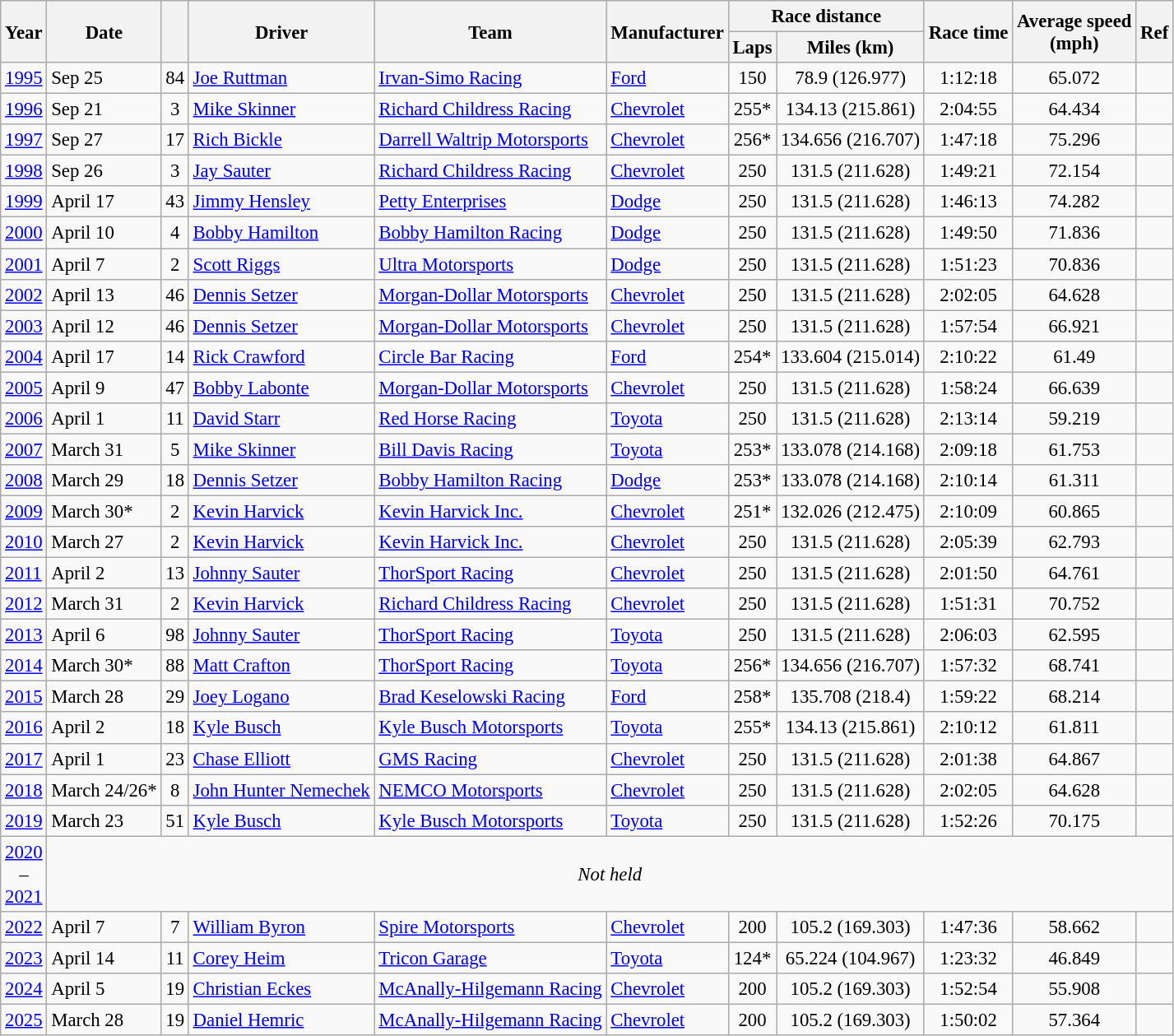<table class="wikitable" style="font-size: 95%;">
<tr>
<th rowspan="2">Year</th>
<th rowspan="2">Date</th>
<th rowspan="2"></th>
<th rowspan="2">Driver</th>
<th rowspan="2">Team</th>
<th rowspan="2">Manufacturer</th>
<th colspan="2">Race distance</th>
<th rowspan="2">Race time</th>
<th rowspan="2">Average speed<br>(mph)</th>
<th rowspan="2">Ref</th>
</tr>
<tr>
<th>Laps</th>
<th>Miles (km)</th>
</tr>
<tr>
<td><a href='#'>1995</a></td>
<td>Sep 25</td>
<td align="center">84</td>
<td><a href='#'>Joe Ruttman</a></td>
<td><a href='#'>Irvan-Simo Racing</a></td>
<td><a href='#'>Ford</a></td>
<td style="text-align:center;">150</td>
<td style="text-align:center;">78.9 (126.977)</td>
<td style="text-align:center;">1:12:18</td>
<td style="text-align:center;">65.072</td>
<td style="text-align:center;"></td>
</tr>
<tr>
<td><a href='#'>1996</a></td>
<td>Sep 21</td>
<td align="center">3</td>
<td><a href='#'>Mike Skinner</a></td>
<td><a href='#'>Richard Childress Racing</a></td>
<td><a href='#'>Chevrolet</a></td>
<td style="text-align:center;">255*</td>
<td style="text-align:center;">134.13 (215.861)</td>
<td style="text-align:center;">2:04:55</td>
<td style="text-align:center;">64.434</td>
<td style="text-align:center;"></td>
</tr>
<tr>
<td><a href='#'>1997</a></td>
<td>Sep 27</td>
<td align="center">17</td>
<td><a href='#'>Rich Bickle</a></td>
<td><a href='#'>Darrell Waltrip Motorsports</a></td>
<td><a href='#'>Chevrolet</a></td>
<td style="text-align:center;">256*</td>
<td style="text-align:center;">134.656 (216.707)</td>
<td style="text-align:center;">1:47:18</td>
<td style="text-align:center;">75.296</td>
<td style="text-align:center;"></td>
</tr>
<tr>
<td><a href='#'>1998</a></td>
<td>Sep 26</td>
<td align="center">3</td>
<td><a href='#'>Jay Sauter</a></td>
<td><a href='#'>Richard Childress Racing</a></td>
<td><a href='#'>Chevrolet</a></td>
<td style="text-align:center;">250</td>
<td style="text-align:center;">131.5 (211.628)</td>
<td style="text-align:center;">1:49:21</td>
<td style="text-align:center;">72.154</td>
<td style="text-align:center;"></td>
</tr>
<tr>
<td><a href='#'>1999</a></td>
<td>April 17</td>
<td align="center">43</td>
<td><a href='#'>Jimmy Hensley</a></td>
<td><a href='#'>Petty Enterprises</a></td>
<td><a href='#'>Dodge</a></td>
<td style="text-align:center;">250</td>
<td style="text-align:center;">131.5 (211.628)</td>
<td style="text-align:center;">1:46:13</td>
<td style="text-align:center;">74.282</td>
<td style="text-align:center;"></td>
</tr>
<tr>
<td><a href='#'>2000</a></td>
<td>April 10</td>
<td align="center">4</td>
<td><a href='#'>Bobby Hamilton</a></td>
<td><a href='#'>Bobby Hamilton Racing</a></td>
<td><a href='#'>Dodge</a></td>
<td style="text-align:center;">250</td>
<td style="text-align:center;">131.5 (211.628)</td>
<td style="text-align:center;">1:49:50</td>
<td style="text-align:center;">71.836</td>
<td style="text-align:center;"></td>
</tr>
<tr>
<td><a href='#'>2001</a></td>
<td>April 7</td>
<td align="center">2</td>
<td><a href='#'>Scott Riggs</a></td>
<td><a href='#'>Ultra Motorsports</a></td>
<td><a href='#'>Dodge</a></td>
<td style="text-align:center;">250</td>
<td style="text-align:center;">131.5 (211.628)</td>
<td style="text-align:center;">1:51:23</td>
<td style="text-align:center;">70.836</td>
<td style="text-align:center;"></td>
</tr>
<tr>
<td><a href='#'>2002</a></td>
<td>April 13</td>
<td align="center">46</td>
<td><a href='#'>Dennis Setzer</a></td>
<td><a href='#'>Morgan-Dollar Motorsports</a></td>
<td><a href='#'>Chevrolet</a></td>
<td style="text-align:center;">250</td>
<td style="text-align:center;">131.5 (211.628)</td>
<td style="text-align:center;">2:02:05</td>
<td style="text-align:center;">64.628</td>
<td style="text-align:center;"></td>
</tr>
<tr>
<td><a href='#'>2003</a></td>
<td>April 12</td>
<td align="center">46</td>
<td><a href='#'>Dennis Setzer</a></td>
<td><a href='#'>Morgan-Dollar Motorsports</a></td>
<td><a href='#'>Chevrolet</a></td>
<td style="text-align:center;">250</td>
<td style="text-align:center;">131.5 (211.628)</td>
<td style="text-align:center;">1:57:54</td>
<td style="text-align:center;">66.921</td>
<td style="text-align:center;"></td>
</tr>
<tr>
<td><a href='#'>2004</a></td>
<td>April 17</td>
<td align="center">14</td>
<td><a href='#'>Rick Crawford</a></td>
<td><a href='#'>Circle Bar Racing</a></td>
<td><a href='#'>Ford</a></td>
<td style="text-align:center;">254*</td>
<td style="text-align:center;">133.604 (215.014)</td>
<td style="text-align:center;">2:10:22</td>
<td style="text-align:center;">61.49</td>
<td style="text-align:center;"></td>
</tr>
<tr>
<td><a href='#'>2005</a></td>
<td>April 9</td>
<td align="center">47</td>
<td><a href='#'>Bobby Labonte</a></td>
<td><a href='#'>Morgan-Dollar Motorsports</a></td>
<td><a href='#'>Chevrolet</a></td>
<td style="text-align:center;">250</td>
<td style="text-align:center;">131.5 (211.628)</td>
<td style="text-align:center;">1:58:24</td>
<td style="text-align:center;">66.639</td>
<td style="text-align:center;"></td>
</tr>
<tr>
<td><a href='#'>2006</a></td>
<td>April 1</td>
<td align="center">11</td>
<td><a href='#'>David Starr</a></td>
<td><a href='#'>Red Horse Racing</a></td>
<td><a href='#'>Toyota</a></td>
<td style="text-align:center;">250</td>
<td style="text-align:center;">131.5 (211.628)</td>
<td style="text-align:center;">2:13:14</td>
<td style="text-align:center;">59.219</td>
<td style="text-align:center;"></td>
</tr>
<tr>
<td><a href='#'>2007</a></td>
<td>March 31</td>
<td align="center">5</td>
<td><a href='#'>Mike Skinner</a></td>
<td><a href='#'>Bill Davis Racing</a></td>
<td><a href='#'>Toyota</a></td>
<td style="text-align:center;">253*</td>
<td style="text-align:center;">133.078 (214.168)</td>
<td style="text-align:center;">2:09:18</td>
<td style="text-align:center;">61.753</td>
<td style="text-align:center;"></td>
</tr>
<tr>
<td><a href='#'>2008</a></td>
<td>March 29</td>
<td align="center">18</td>
<td><a href='#'>Dennis Setzer</a></td>
<td><a href='#'>Bobby Hamilton Racing</a></td>
<td><a href='#'>Dodge</a></td>
<td style="text-align:center;">253*</td>
<td style="text-align:center;">133.078 (214.168)</td>
<td style="text-align:center;">2:10:14</td>
<td style="text-align:center;">61.311</td>
<td style="text-align:center;"></td>
</tr>
<tr>
<td><a href='#'>2009</a></td>
<td>March 30*</td>
<td align="center">2</td>
<td><a href='#'>Kevin Harvick</a></td>
<td><a href='#'>Kevin Harvick Inc.</a></td>
<td><a href='#'>Chevrolet</a></td>
<td style="text-align:center;">251*</td>
<td style="text-align:center;">132.026 (212.475)</td>
<td style="text-align:center;">2:10:09</td>
<td style="text-align:center;">60.865</td>
<td style="text-align:center;"></td>
</tr>
<tr>
<td><a href='#'>2010</a></td>
<td>March 27</td>
<td align="center">2</td>
<td><a href='#'>Kevin Harvick</a></td>
<td><a href='#'>Kevin Harvick Inc.</a></td>
<td><a href='#'>Chevrolet</a></td>
<td style="text-align:center;">250</td>
<td style="text-align:center;">131.5 (211.628)</td>
<td style="text-align:center;">2:05:39</td>
<td style="text-align:center;">62.793</td>
<td style="text-align:center;"></td>
</tr>
<tr>
<td><a href='#'>2011</a></td>
<td>April 2</td>
<td align="center">13</td>
<td><a href='#'>Johnny Sauter</a></td>
<td><a href='#'>ThorSport Racing</a></td>
<td><a href='#'>Chevrolet</a></td>
<td style="text-align:center;">250</td>
<td style="text-align:center;">131.5 (211.628)</td>
<td style="text-align:center;">2:01:50</td>
<td style="text-align:center;">64.761</td>
<td style="text-align:center;"></td>
</tr>
<tr>
<td><a href='#'>2012</a></td>
<td>March 31</td>
<td align="center">2</td>
<td><a href='#'>Kevin Harvick</a></td>
<td><a href='#'>Richard Childress Racing</a></td>
<td><a href='#'>Chevrolet</a></td>
<td style="text-align:center;">250</td>
<td style="text-align:center;">131.5 (211.628)</td>
<td style="text-align:center;">1:51:31</td>
<td style="text-align:center;">70.752</td>
<td style="text-align:center;"></td>
</tr>
<tr>
<td><a href='#'>2013</a></td>
<td>April 6</td>
<td align="center">98</td>
<td><a href='#'>Johnny Sauter</a></td>
<td><a href='#'>ThorSport Racing</a></td>
<td><a href='#'>Toyota</a></td>
<td style="text-align:center;">250</td>
<td style="text-align:center;">131.5 (211.628)</td>
<td style="text-align:center;">2:06:03</td>
<td style="text-align:center;">62.595</td>
<td style="text-align:center;"></td>
</tr>
<tr>
<td><a href='#'>2014</a></td>
<td>March 30*</td>
<td align="center">88</td>
<td><a href='#'>Matt Crafton</a></td>
<td><a href='#'>ThorSport Racing</a></td>
<td><a href='#'>Toyota</a></td>
<td style="text-align:center;">256*</td>
<td style="text-align:center;">134.656 (216.707)</td>
<td style="text-align:center;">1:57:32</td>
<td style="text-align:center;">68.741</td>
<td style="text-align:center;"></td>
</tr>
<tr>
<td><a href='#'>2015</a></td>
<td>March 28</td>
<td align="center">29</td>
<td><a href='#'>Joey Logano</a></td>
<td><a href='#'>Brad Keselowski Racing</a></td>
<td><a href='#'>Ford</a></td>
<td style="text-align:center;">258*</td>
<td style="text-align:center;">135.708 (218.4)</td>
<td style="text-align:center;">1:59:22</td>
<td style="text-align:center;">68.214</td>
<td style="text-align:center;"></td>
</tr>
<tr>
<td><a href='#'>2016</a></td>
<td>April 2</td>
<td align="center">18</td>
<td><a href='#'>Kyle Busch</a></td>
<td><a href='#'>Kyle Busch Motorsports</a></td>
<td><a href='#'>Toyota</a></td>
<td style="text-align:center;">255*</td>
<td style="text-align:center;">134.13 (215.861)</td>
<td style="text-align:center;">2:10:12</td>
<td style="text-align:center;">61.811</td>
<td style="text-align:center;"></td>
</tr>
<tr>
<td><a href='#'>2017</a></td>
<td>April 1</td>
<td align="center">23</td>
<td><a href='#'>Chase Elliott</a></td>
<td><a href='#'>GMS Racing</a></td>
<td><a href='#'>Chevrolet</a></td>
<td style="text-align:center;">250</td>
<td style="text-align:center;">131.5 (211.628)</td>
<td style="text-align:center;">2:01:38</td>
<td style="text-align:center;">64.867</td>
<td style="text-align:center;"></td>
</tr>
<tr>
<td><a href='#'>2018</a></td>
<td>March 24/26*</td>
<td align="center">8</td>
<td><a href='#'>John Hunter Nemechek</a></td>
<td><a href='#'>NEMCO Motorsports</a></td>
<td><a href='#'>Chevrolet</a></td>
<td style="text-align:center;">250</td>
<td style="text-align:center;">131.5 (211.628)</td>
<td style="text-align:center;">2:02:05</td>
<td style="text-align:center;">64.628</td>
<td style="text-align:center;"></td>
</tr>
<tr>
<td><a href='#'>2019</a></td>
<td>March 23</td>
<td align="center">51</td>
<td><a href='#'>Kyle Busch</a></td>
<td><a href='#'>Kyle Busch Motorsports</a></td>
<td><a href='#'>Toyota</a></td>
<td style="text-align:center;">250</td>
<td style="text-align:center;">131.5 (211.628)</td>
<td style="text-align:center;">1:52:26</td>
<td style="text-align:center;">70.175</td>
<td style="text-align:center;"></td>
</tr>
<tr>
<td align=center><a href='#'>2020</a> <br> – <br> <a href='#'>2021</a></td>
<td colspan=10 align=center><em>Not held</em></td>
</tr>
<tr>
<td><a href='#'>2022</a></td>
<td>April 7</td>
<td align="center">7</td>
<td><a href='#'>William Byron</a></td>
<td><a href='#'>Spire Motorsports</a></td>
<td><a href='#'>Chevrolet</a></td>
<td style="text-align:center;">200</td>
<td style="text-align:center;">105.2 (169.303)</td>
<td style="text-align:center;">1:47:36</td>
<td style="text-align:center;">58.662</td>
<td style="text-align:center;"></td>
</tr>
<tr>
<td><a href='#'>2023</a></td>
<td>April 14</td>
<td align="center">11</td>
<td><a href='#'>Corey Heim</a></td>
<td><a href='#'>Tricon Garage</a></td>
<td><a href='#'>Toyota</a></td>
<td style="text-align:center;">124*</td>
<td style="text-align:center;">65.224 (104.967)</td>
<td style="text-align:center;">1:23:32</td>
<td style="text-align:center;">46.849</td>
<td style="text-align:center;"></td>
</tr>
<tr>
<td><a href='#'>2024</a></td>
<td>April 5</td>
<td align="center">19</td>
<td><a href='#'>Christian Eckes</a></td>
<td><a href='#'>McAnally-Hilgemann Racing</a></td>
<td><a href='#'>Chevrolet</a></td>
<td style="text-align:center;">200</td>
<td style="text-align:center;">105.2 (169.303)</td>
<td style="text-align:center;">1:52:54</td>
<td style="text-align:center;">55.908</td>
<td style="text-align:center;"></td>
</tr>
<tr>
<td><a href='#'>2025</a></td>
<td>March 28</td>
<td align="center">19</td>
<td><a href='#'>Daniel Hemric</a></td>
<td><a href='#'>McAnally-Hilgemann Racing</a></td>
<td><a href='#'>Chevrolet</a></td>
<td style="text-align:center;">200</td>
<td style="text-align:center;">105.2 (169.303)</td>
<td style="text-align:center;">1:50:02</td>
<td style="text-align:center;">57.364</td>
<td style="text-align:center;"></td>
</tr>
</table>
